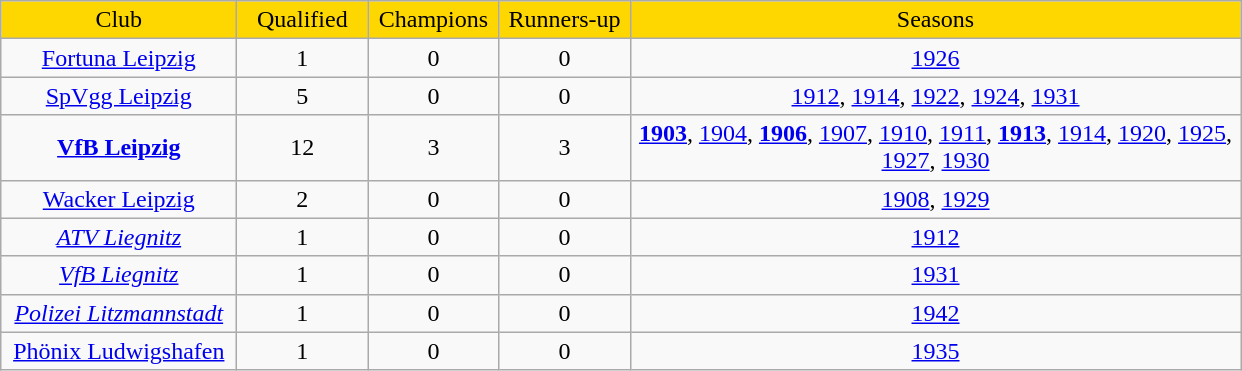<table class="wikitable sortable">
<tr align="center" bgcolor="#FFD700">
<td width="150">Club</td>
<td width="80">Qualified</td>
<td width="80">Champions</td>
<td width="80">Runners-up</td>
<td width="400">Seasons</td>
</tr>
<tr align="center">
<td><a href='#'>Fortuna Leipzig</a></td>
<td>1</td>
<td>0</td>
<td>0</td>
<td><a href='#'>1926</a></td>
</tr>
<tr align="center">
<td><a href='#'>SpVgg Leipzig</a></td>
<td>5</td>
<td>0</td>
<td>0</td>
<td><a href='#'>1912</a>, <a href='#'>1914</a>, <a href='#'>1922</a>, <a href='#'>1924</a>, <a href='#'>1931</a></td>
</tr>
<tr align="center">
<td><strong><a href='#'>VfB Leipzig</a></strong></td>
<td>12</td>
<td>3</td>
<td>3</td>
<td><strong><a href='#'>1903</a></strong>, <a href='#'>1904</a>, <strong><a href='#'>1906</a></strong>, <a href='#'>1907</a>, <a href='#'>1910</a>, <a href='#'>1911</a>, <strong><a href='#'>1913</a></strong>, <a href='#'>1914</a>, <a href='#'>1920</a>, <a href='#'>1925</a>, <a href='#'>1927</a>, <a href='#'>1930</a></td>
</tr>
<tr align="center">
<td><a href='#'>Wacker Leipzig</a></td>
<td>2</td>
<td>0</td>
<td>0</td>
<td><a href='#'>1908</a>, <a href='#'>1929</a></td>
</tr>
<tr align="center">
<td><em><a href='#'>ATV Liegnitz</a></em></td>
<td>1</td>
<td>0</td>
<td>0</td>
<td><a href='#'>1912</a></td>
</tr>
<tr align="center">
<td><em><a href='#'>VfB Liegnitz</a></em></td>
<td>1</td>
<td>0</td>
<td>0</td>
<td><a href='#'>1931</a></td>
</tr>
<tr align="center">
<td><em><a href='#'>Polizei Litzmannstadt</a></em></td>
<td>1</td>
<td>0</td>
<td>0</td>
<td><a href='#'>1942</a></td>
</tr>
<tr align="center">
<td><a href='#'>Phönix Ludwigshafen</a></td>
<td>1</td>
<td>0</td>
<td>0</td>
<td><a href='#'>1935</a></td>
</tr>
</table>
